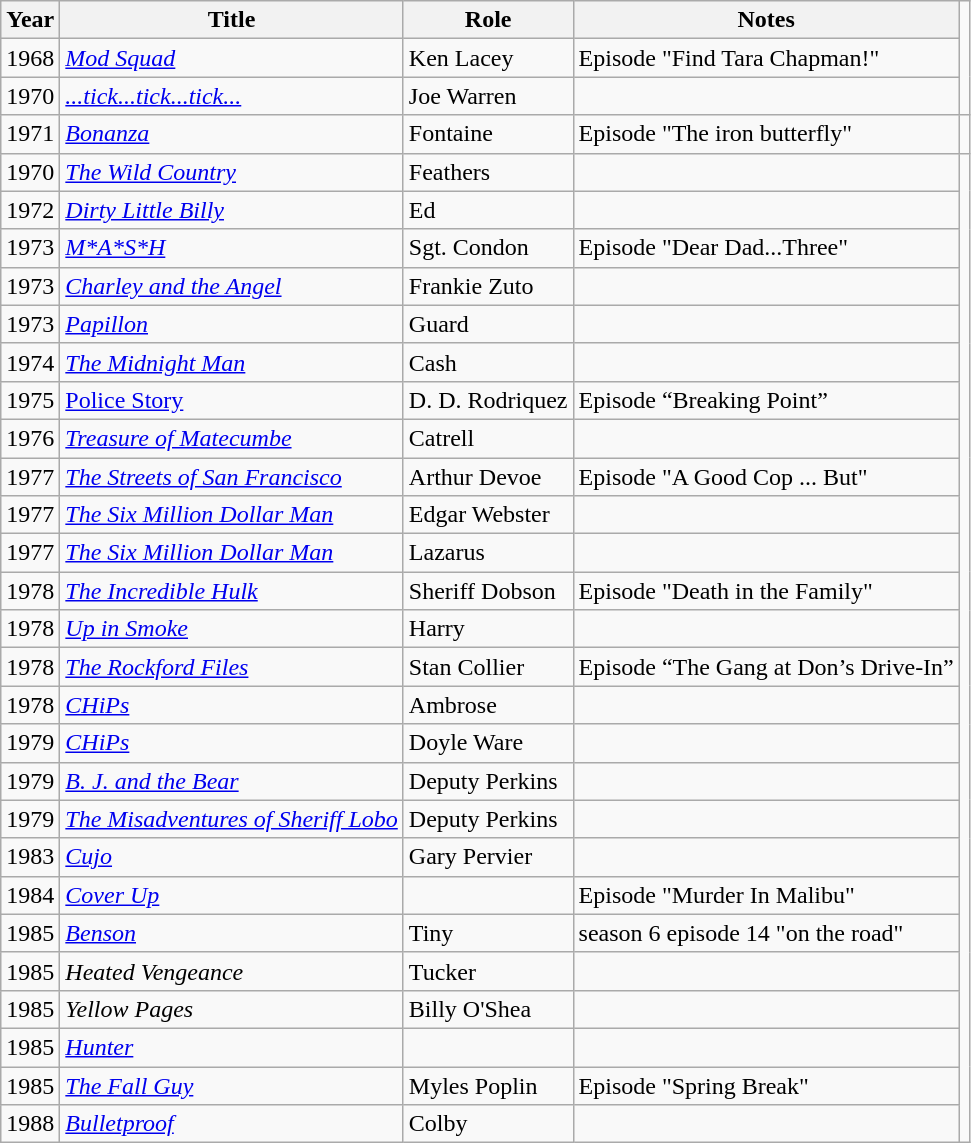<table class="wikitable">
<tr>
<th>Year</th>
<th>Title</th>
<th>Role</th>
<th>Notes</th>
</tr>
<tr>
<td>1968</td>
<td><em><a href='#'>Mod Squad</a></em></td>
<td>Ken Lacey</td>
<td>Episode "Find Tara Chapman!"</td>
</tr>
<tr>
<td>1970</td>
<td><em><a href='#'>...tick...tick...tick...</a></em></td>
<td>Joe Warren</td>
<td></td>
</tr>
<tr>
<td>1971</td>
<td><em><a href='#'>Bonanza</a></em></td>
<td>Fontaine</td>
<td>Episode "The iron butterfly"</td>
<td></td>
</tr>
<tr>
<td>1970</td>
<td><em><a href='#'>The Wild Country</a></em></td>
<td>Feathers</td>
<td></td>
</tr>
<tr>
<td>1972</td>
<td><em><a href='#'>Dirty Little Billy</a></em></td>
<td>Ed</td>
<td></td>
</tr>
<tr>
<td>1973</td>
<td><em><a href='#'>M*A*S*H</a></em></td>
<td>Sgt. Condon</td>
<td>Episode "Dear Dad...Three"</td>
</tr>
<tr>
<td>1973</td>
<td><em><a href='#'>Charley and the Angel</a></em></td>
<td>Frankie Zuto</td>
<td></td>
</tr>
<tr>
<td>1973</td>
<td><em><a href='#'>Papillon</a></em></td>
<td>Guard</td>
<td></td>
</tr>
<tr>
<td>1974</td>
<td><em><a href='#'>The Midnight Man</a></em></td>
<td>Cash</td>
<td></td>
</tr>
<tr>
<td>1975</td>
<td><a href='#'>Police Story</a></td>
<td>D. D. Rodriquez</td>
<td>Episode “Breaking Point”</td>
</tr>
<tr>
<td>1976</td>
<td><em><a href='#'>Treasure of Matecumbe</a></em></td>
<td>Catrell</td>
<td></td>
</tr>
<tr>
<td>1977</td>
<td><em><a href='#'>The Streets of San Francisco</a></em></td>
<td>Arthur Devoe</td>
<td>Episode "A Good Cop ... But"</td>
</tr>
<tr>
<td>1977</td>
<td><em><a href='#'>The Six Million Dollar Man</a></em></td>
<td>Edgar Webster</td>
<td></td>
</tr>
<tr>
<td>1977</td>
<td><em><a href='#'>The Six Million Dollar Man</a></em></td>
<td>Lazarus</td>
<td></td>
</tr>
<tr>
<td>1978</td>
<td><em><a href='#'>The Incredible Hulk</a></em></td>
<td>Sheriff Dobson</td>
<td>Episode "Death in the Family"</td>
</tr>
<tr>
<td>1978</td>
<td><em><a href='#'>Up in Smoke</a></em></td>
<td>Harry</td>
<td></td>
</tr>
<tr>
<td>1978</td>
<td><em><a href='#'>The Rockford Files</a></em></td>
<td>Stan Collier</td>
<td>Episode “The Gang at Don’s Drive-In”</td>
</tr>
<tr>
<td>1978</td>
<td><em><a href='#'>CHiPs</a></em></td>
<td>Ambrose</td>
<td></td>
</tr>
<tr>
<td>1979</td>
<td><em><a href='#'>CHiPs</a></em></td>
<td>Doyle Ware</td>
<td></td>
</tr>
<tr>
<td>1979</td>
<td><em><a href='#'>B. J. and the Bear</a></em></td>
<td>Deputy Perkins</td>
<td></td>
</tr>
<tr>
<td>1979</td>
<td><em><a href='#'>The Misadventures of Sheriff Lobo</a></em></td>
<td>Deputy Perkins</td>
<td></td>
</tr>
<tr>
<td>1983</td>
<td><em><a href='#'>Cujo</a></em></td>
<td>Gary Pervier</td>
<td></td>
</tr>
<tr>
<td>1984</td>
<td><em><a href='#'>Cover Up</a></em></td>
<td></td>
<td>Episode "Murder In Malibu"</td>
</tr>
<tr>
<td>1985</td>
<td><em><a href='#'>Benson</a></em></td>
<td>Tiny</td>
<td>season 6 episode 14 "on the road"</td>
</tr>
<tr>
<td>1985</td>
<td><em>Heated Vengeance</em></td>
<td>Tucker</td>
<td></td>
</tr>
<tr>
<td>1985</td>
<td><em>Yellow Pages</em></td>
<td>Billy O'Shea</td>
<td></td>
</tr>
<tr>
<td>1985</td>
<td><em><a href='#'>Hunter</a></em></td>
<td></td>
<td></td>
</tr>
<tr>
<td>1985</td>
<td><em><a href='#'>The Fall Guy</a></em></td>
<td>Myles Poplin</td>
<td>Episode "Spring Break"</td>
</tr>
<tr>
<td>1988</td>
<td><em><a href='#'>Bulletproof</a></em></td>
<td>Colby</td>
<td></td>
</tr>
</table>
